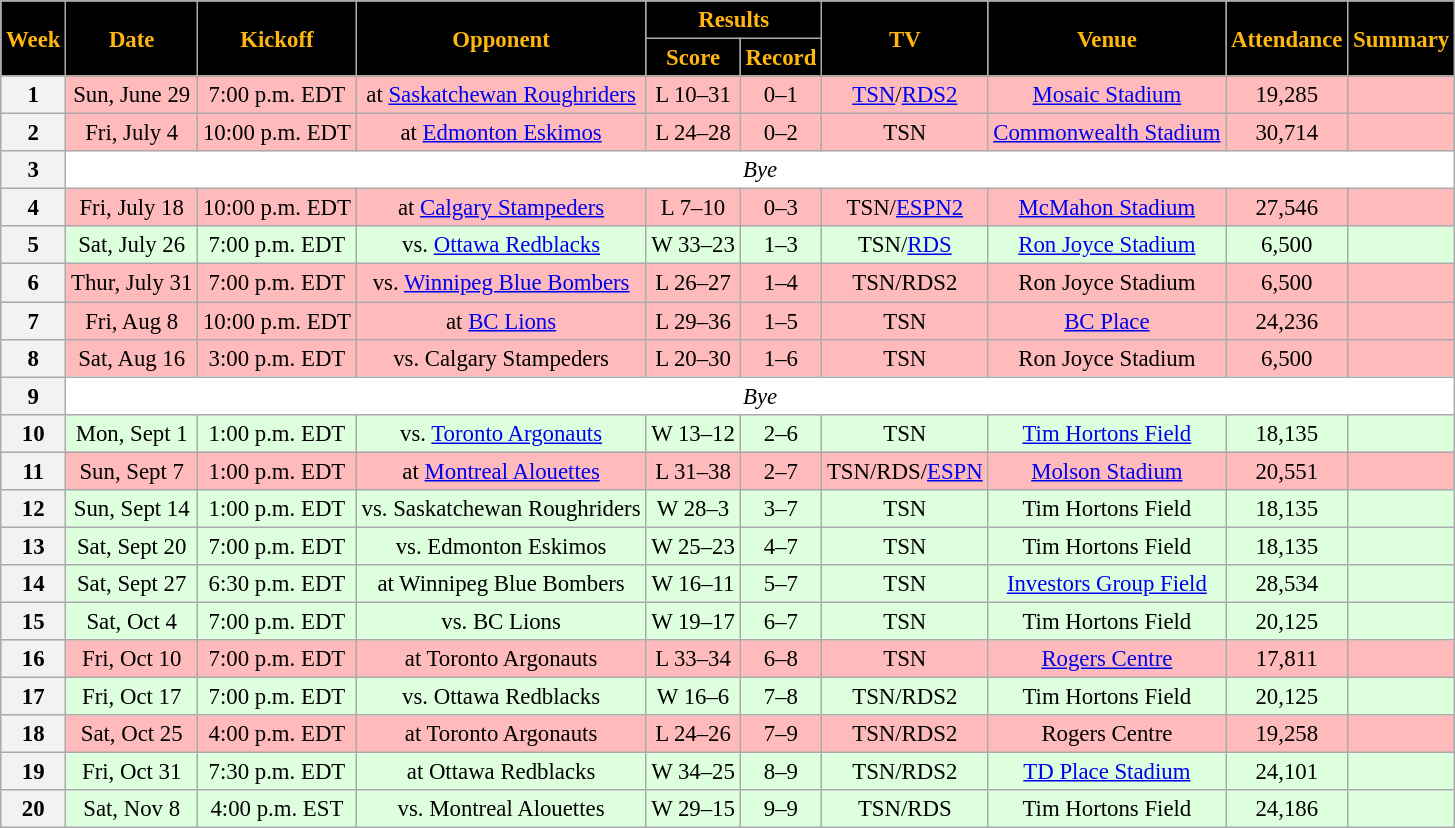<table class="wikitable" style="font-size: 95%;">
<tr>
<th style="background:black;color:#FFB60F;" rowspan=2>Week</th>
<th style="background:black;color:#FFB60F;" rowspan=2>Date</th>
<th style="background:black;color:#FFB60F;" rowspan=2>Kickoff</th>
<th style="background:black;color:#FFB60F;" rowspan=2>Opponent</th>
<th style="background:black;color:#FFB60F;" colspan=2>Results</th>
<th style="background:black;color:#FFB60F;" rowspan=2>TV</th>
<th style="background:black;color:#FFB60F;" rowspan=2>Venue</th>
<th style="background:black;color:#FFB60F;" rowspan=2>Attendance</th>
<th style="background:black;color:#FFB60F;" rowspan=2>Summary</th>
</tr>
<tr>
<th style="background:black;color:#FFB60F;">Score</th>
<th style="background:black;color:#FFB60F;">Record</th>
</tr>
<tr align="center" bgcolor="#ffbbbb">
<th align="center"><strong>1</strong></th>
<td align="center">Sun, June 29</td>
<td align="center">7:00 p.m. EDT</td>
<td align="center">at <a href='#'>Saskatchewan Roughriders</a></td>
<td align="center">L 10–31</td>
<td align="center">0–1</td>
<td align="center"><a href='#'>TSN</a>/<a href='#'>RDS2</a></td>
<td align="center"><a href='#'>Mosaic Stadium</a></td>
<td align="center">19,285</td>
<td align="center"></td>
</tr>
<tr align="center" bgcolor="#ffbbbb">
<th align="center"><strong>2</strong></th>
<td align="center">Fri, July 4</td>
<td align="center">10:00 p.m. EDT</td>
<td align="center">at <a href='#'>Edmonton Eskimos</a></td>
<td align="center">L 24–28</td>
<td align="center">0–2</td>
<td align="center">TSN</td>
<td align="center"><a href='#'>Commonwealth Stadium</a></td>
<td align="center">30,714</td>
<td align="center"></td>
</tr>
<tr align="center" bgcolor="#ffffff">
<th align="center"><strong>3</strong></th>
<td colspan=9 align="center" valign="middle"><em>Bye</em></td>
</tr>
<tr align="center" bgcolor="#ffbbbb">
<th align="center"><strong>4</strong></th>
<td align="center">Fri, July 18</td>
<td align="center">10:00 p.m. EDT</td>
<td align="center">at <a href='#'>Calgary Stampeders</a></td>
<td align="center">L 7–10</td>
<td align="center">0–3</td>
<td align="center">TSN/<a href='#'>ESPN2</a></td>
<td align="center"><a href='#'>McMahon Stadium</a></td>
<td align="center">27,546</td>
<td align="center"></td>
</tr>
<tr align="center" bgcolor="#ddffdd">
<th align="center"><strong>5</strong></th>
<td align="center">Sat, July 26</td>
<td align="center">7:00 p.m. EDT</td>
<td align="center">vs. <a href='#'>Ottawa Redblacks</a></td>
<td align="center">W 33–23</td>
<td align="center">1–3</td>
<td align="center">TSN/<a href='#'>RDS</a></td>
<td align="center"><a href='#'>Ron Joyce Stadium</a></td>
<td align="center">6,500</td>
<td align="center"></td>
</tr>
<tr align="center" bgcolor="#ffbbbb">
<th align="center"><strong>6</strong></th>
<td align="center">Thur, July 31</td>
<td align="center">7:00 p.m. EDT</td>
<td align="center">vs. <a href='#'>Winnipeg Blue Bombers</a></td>
<td align="center">L 26–27</td>
<td align="center">1–4</td>
<td align="center">TSN/RDS2</td>
<td align="center">Ron Joyce Stadium</td>
<td align="center">6,500</td>
<td align="center"></td>
</tr>
<tr align="center" bgcolor="#ffbbbb">
<th align="center"><strong>7</strong></th>
<td align="center">Fri, Aug 8</td>
<td align="center">10:00 p.m. EDT</td>
<td align="center">at <a href='#'>BC Lions</a></td>
<td align="center">L 29–36</td>
<td align="center">1–5</td>
<td align="center">TSN</td>
<td align="center"><a href='#'>BC Place</a></td>
<td align="center">24,236</td>
<td align="center"></td>
</tr>
<tr align="center" bgcolor="#ffbbbb">
<th align="center"><strong>8</strong></th>
<td align="center">Sat, Aug 16</td>
<td align="center">3:00 p.m. EDT</td>
<td align="center">vs. Calgary Stampeders</td>
<td align="center">L 20–30</td>
<td align="center">1–6</td>
<td align="center">TSN</td>
<td align="center">Ron Joyce Stadium</td>
<td align="center">6,500</td>
<td align="center"></td>
</tr>
<tr align="center" bgcolor="#ffffff">
<th align="center"><strong>9</strong></th>
<td colspan=9 align="center" valign="middle"><em>Bye</em></td>
</tr>
<tr align="center" bgcolor="#ddffdd">
<th align="center"><strong>10</strong></th>
<td align="center">Mon, Sept 1</td>
<td align="center">1:00 p.m. EDT</td>
<td align="center">vs. <a href='#'>Toronto Argonauts</a></td>
<td align="center">W 13–12</td>
<td align="center">2–6</td>
<td align="center">TSN</td>
<td align="center"><a href='#'>Tim Hortons Field</a></td>
<td align="center">18,135</td>
<td align="center"></td>
</tr>
<tr align="center" bgcolor="#ffbbbb">
<th align="center"><strong>11</strong></th>
<td align="center">Sun, Sept 7</td>
<td align="center">1:00 p.m. EDT</td>
<td align="center">at <a href='#'>Montreal Alouettes</a></td>
<td align="center">L 31–38</td>
<td align="center">2–7</td>
<td align="center">TSN/RDS/<a href='#'>ESPN</a></td>
<td align="center"><a href='#'>Molson Stadium</a></td>
<td align="center">20,551</td>
<td align="center"></td>
</tr>
<tr align="center" bgcolor="#ddffdd">
<th align="center"><strong>12</strong></th>
<td align="center">Sun, Sept 14</td>
<td align="center">1:00 p.m. EDT</td>
<td align="center">vs. Saskatchewan Roughriders</td>
<td align="center">W 28–3</td>
<td align="center">3–7</td>
<td align="center">TSN</td>
<td align="center">Tim Hortons Field</td>
<td align="center">18,135</td>
<td align="center"></td>
</tr>
<tr align="center" bgcolor="#ddffdd">
<th align="center"><strong>13</strong></th>
<td align="center">Sat, Sept 20</td>
<td align="center">7:00 p.m. EDT</td>
<td align="center">vs. Edmonton Eskimos</td>
<td align="center">W 25–23</td>
<td align="center">4–7</td>
<td align="center">TSN</td>
<td align="center">Tim Hortons Field</td>
<td align="center">18,135</td>
<td align="center"></td>
</tr>
<tr align="center" bgcolor="#ddffdd">
<th align="center"><strong>14</strong></th>
<td align="center">Sat, Sept 27</td>
<td align="center">6:30 p.m. EDT</td>
<td align="center">at Winnipeg Blue Bombers</td>
<td align="center">W 16–11</td>
<td align="center">5–7</td>
<td align="center">TSN</td>
<td align="center"><a href='#'>Investors Group Field</a></td>
<td align="center">28,534</td>
<td align="center"></td>
</tr>
<tr align="center" bgcolor="#ddffdd">
<th align="center"><strong>15</strong></th>
<td align="center">Sat, Oct 4</td>
<td align="center">7:00 p.m. EDT</td>
<td align="center">vs. BC Lions</td>
<td align="center">W 19–17</td>
<td align="center">6–7</td>
<td align="center">TSN</td>
<td align="center">Tim Hortons Field</td>
<td align="center">20,125</td>
<td align="center"></td>
</tr>
<tr align="center" bgcolor="#ffbbbb">
<th align="center"><strong>16</strong></th>
<td align="center">Fri, Oct 10</td>
<td align="center">7:00 p.m. EDT</td>
<td align="center">at Toronto Argonauts</td>
<td align="center">L 33–34</td>
<td align="center">6–8</td>
<td align="center">TSN</td>
<td align="center"><a href='#'>Rogers Centre</a></td>
<td align="center">17,811</td>
<td align="center"></td>
</tr>
<tr align="center" bgcolor="#ddffdd">
<th align="center"><strong>17</strong></th>
<td align="center">Fri, Oct 17</td>
<td align="center">7:00 p.m. EDT</td>
<td align="center">vs. Ottawa Redblacks</td>
<td align="center">W 16–6</td>
<td align="center">7–8</td>
<td align="center">TSN/RDS2</td>
<td align="center">Tim Hortons Field</td>
<td align="center">20,125</td>
<td align="center"></td>
</tr>
<tr align="center" bgcolor="#ffbbbb">
<th align="center"><strong>18</strong></th>
<td align="center">Sat, Oct 25</td>
<td align="center">4:00 p.m. EDT</td>
<td align="center">at Toronto Argonauts</td>
<td align="center">L 24–26</td>
<td align="center">7–9</td>
<td align="center">TSN/RDS2</td>
<td align="center">Rogers Centre</td>
<td align="center">19,258</td>
<td align="center"></td>
</tr>
<tr align="center" bgcolor="#ddffdd">
<th align="center"><strong>19</strong></th>
<td align="center">Fri, Oct 31</td>
<td align="center">7:30 p.m. EDT</td>
<td align="center">at Ottawa Redblacks</td>
<td align="center">W 34–25</td>
<td align="center">8–9</td>
<td align="center">TSN/RDS2</td>
<td align="center"><a href='#'>TD Place Stadium</a></td>
<td align="center">24,101</td>
<td align="center"></td>
</tr>
<tr align="center" bgcolor="#ddffdd">
<th align="center"><strong>20</strong></th>
<td align="center">Sat, Nov 8</td>
<td align="center">4:00 p.m. EST</td>
<td align="center">vs. Montreal Alouettes</td>
<td align="center">W 29–15</td>
<td align="center">9–9</td>
<td align="center">TSN/RDS</td>
<td align="center">Tim Hortons Field</td>
<td align="center">24,186</td>
<td align="center"></td>
</tr>
</table>
